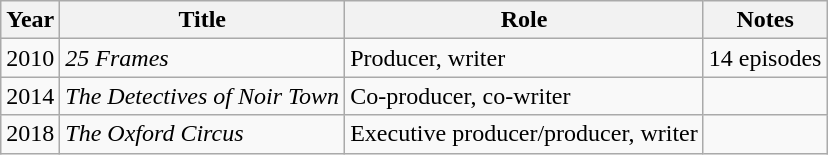<table class="wikitable">
<tr>
<th scope="col">Year</th>
<th scope="col">Title</th>
<th scope="col">Role</th>
<th scope="col">Notes</th>
</tr>
<tr>
<td>2010</td>
<td><em>25 Frames</em></td>
<td>Producer, writer</td>
<td>14 episodes</td>
</tr>
<tr>
<td>2014</td>
<td><em>The Detectives of Noir Town</em></td>
<td>Co-producer, co-writer</td>
<td></td>
</tr>
<tr>
<td>2018</td>
<td><em>The Oxford Circus</em></td>
<td>Executive  producer/producer, writer</td>
<td></td>
</tr>
</table>
